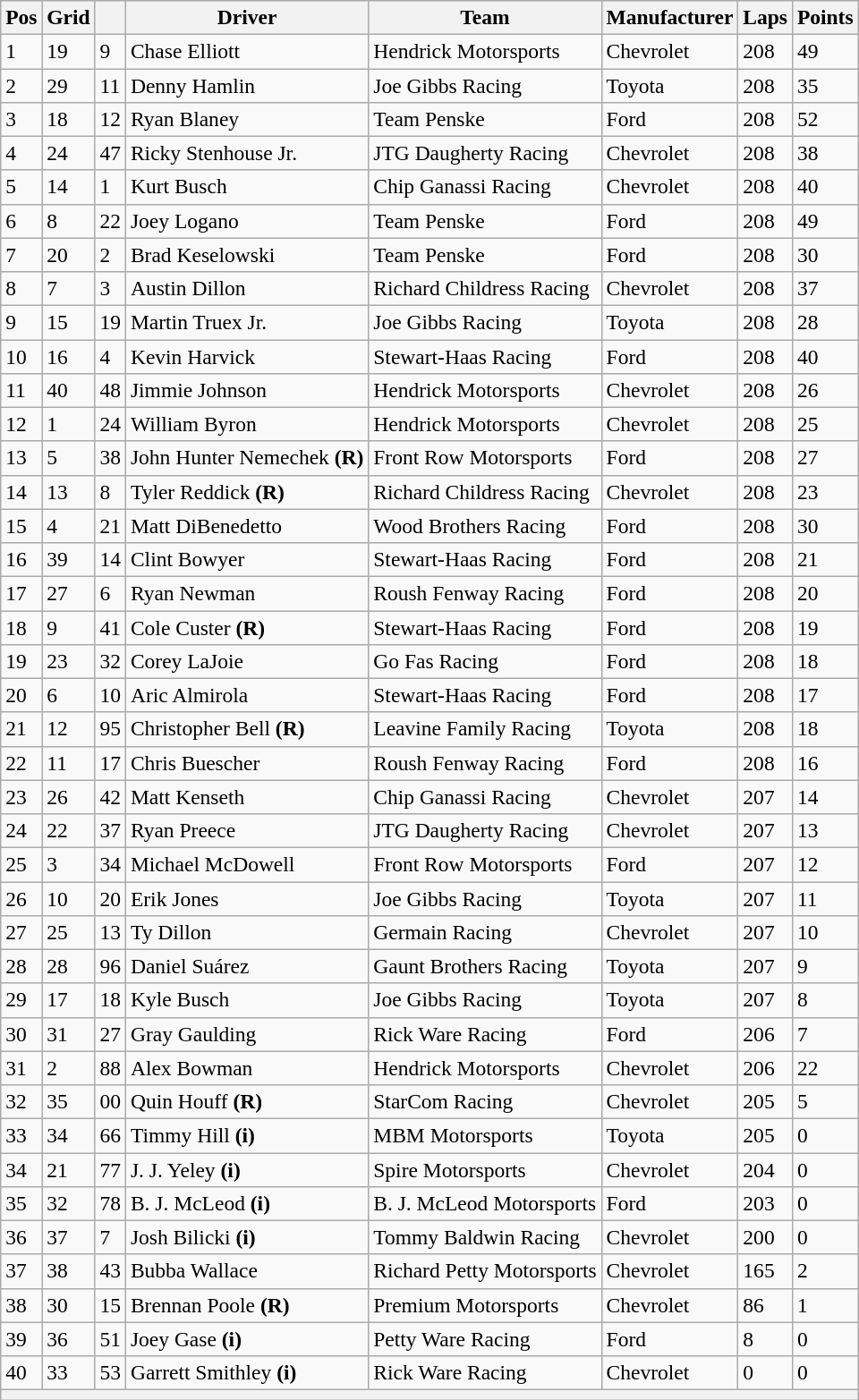<table class="wikitable" style="font-size:98%">
<tr>
<th>Pos</th>
<th>Grid</th>
<th></th>
<th>Driver</th>
<th>Team</th>
<th>Manufacturer</th>
<th>Laps</th>
<th>Points</th>
</tr>
<tr>
<td>1</td>
<td>19</td>
<td>9</td>
<td>Chase Elliott</td>
<td>Hendrick Motorsports</td>
<td>Chevrolet</td>
<td>208</td>
<td>49</td>
</tr>
<tr>
<td>2</td>
<td>29</td>
<td>11</td>
<td>Denny Hamlin</td>
<td>Joe Gibbs Racing</td>
<td>Toyota</td>
<td>208</td>
<td>35</td>
</tr>
<tr>
<td>3</td>
<td>18</td>
<td>12</td>
<td>Ryan Blaney</td>
<td>Team Penske</td>
<td>Ford</td>
<td>208</td>
<td>52</td>
</tr>
<tr>
<td>4</td>
<td>24</td>
<td>47</td>
<td>Ricky Stenhouse Jr.</td>
<td>JTG Daugherty Racing</td>
<td>Chevrolet</td>
<td>208</td>
<td>38</td>
</tr>
<tr>
<td>5</td>
<td>14</td>
<td>1</td>
<td>Kurt Busch</td>
<td>Chip Ganassi Racing</td>
<td>Chevrolet</td>
<td>208</td>
<td>40</td>
</tr>
<tr>
<td>6</td>
<td>8</td>
<td>22</td>
<td>Joey Logano</td>
<td>Team Penske</td>
<td>Ford</td>
<td>208</td>
<td>49</td>
</tr>
<tr>
<td>7</td>
<td>20</td>
<td>2</td>
<td>Brad Keselowski</td>
<td>Team Penske</td>
<td>Ford</td>
<td>208</td>
<td>30</td>
</tr>
<tr>
<td>8</td>
<td>7</td>
<td>3</td>
<td>Austin Dillon</td>
<td>Richard Childress Racing</td>
<td>Chevrolet</td>
<td>208</td>
<td>37</td>
</tr>
<tr>
<td>9</td>
<td>15</td>
<td>19</td>
<td>Martin Truex Jr.</td>
<td>Joe Gibbs Racing</td>
<td>Toyota</td>
<td>208</td>
<td>28</td>
</tr>
<tr>
<td>10</td>
<td>16</td>
<td>4</td>
<td>Kevin Harvick</td>
<td>Stewart-Haas Racing</td>
<td>Ford</td>
<td>208</td>
<td>40</td>
</tr>
<tr>
<td>11</td>
<td>40</td>
<td>48</td>
<td>Jimmie Johnson</td>
<td>Hendrick Motorsports</td>
<td>Chevrolet</td>
<td>208</td>
<td>26</td>
</tr>
<tr>
<td>12</td>
<td>1</td>
<td>24</td>
<td>William Byron</td>
<td>Hendrick Motorsports</td>
<td>Chevrolet</td>
<td>208</td>
<td>25</td>
</tr>
<tr>
<td>13</td>
<td>5</td>
<td>38</td>
<td>John Hunter Nemechek <strong>(R)</strong></td>
<td>Front Row Motorsports</td>
<td>Ford</td>
<td>208</td>
<td>27</td>
</tr>
<tr>
<td>14</td>
<td>13</td>
<td>8</td>
<td>Tyler Reddick <strong>(R)</strong></td>
<td>Richard Childress Racing</td>
<td>Chevrolet</td>
<td>208</td>
<td>23</td>
</tr>
<tr>
<td>15</td>
<td>4</td>
<td>21</td>
<td>Matt DiBenedetto</td>
<td>Wood Brothers Racing</td>
<td>Ford</td>
<td>208</td>
<td>30</td>
</tr>
<tr>
<td>16</td>
<td>39</td>
<td>14</td>
<td>Clint Bowyer</td>
<td>Stewart-Haas Racing</td>
<td>Ford</td>
<td>208</td>
<td>21</td>
</tr>
<tr>
<td>17</td>
<td>27</td>
<td>6</td>
<td>Ryan Newman</td>
<td>Roush Fenway Racing</td>
<td>Ford</td>
<td>208</td>
<td>20</td>
</tr>
<tr>
<td>18</td>
<td>9</td>
<td>41</td>
<td>Cole Custer <strong>(R)</strong></td>
<td>Stewart-Haas Racing</td>
<td>Ford</td>
<td>208</td>
<td>19</td>
</tr>
<tr>
<td>19</td>
<td>23</td>
<td>32</td>
<td>Corey LaJoie</td>
<td>Go Fas Racing</td>
<td>Ford</td>
<td>208</td>
<td>18</td>
</tr>
<tr>
<td>20</td>
<td>6</td>
<td>10</td>
<td>Aric Almirola</td>
<td>Stewart-Haas Racing</td>
<td>Ford</td>
<td>208</td>
<td>17</td>
</tr>
<tr>
<td>21</td>
<td>12</td>
<td>95</td>
<td>Christopher Bell <strong>(R)</strong></td>
<td>Leavine Family Racing</td>
<td>Toyota</td>
<td>208</td>
<td>18</td>
</tr>
<tr>
<td>22</td>
<td>11</td>
<td>17</td>
<td>Chris Buescher</td>
<td>Roush Fenway Racing</td>
<td>Ford</td>
<td>208</td>
<td>16</td>
</tr>
<tr>
<td>23</td>
<td>26</td>
<td>42</td>
<td>Matt Kenseth</td>
<td>Chip Ganassi Racing</td>
<td>Chevrolet</td>
<td>207</td>
<td>14</td>
</tr>
<tr>
<td>24</td>
<td>22</td>
<td>37</td>
<td>Ryan Preece</td>
<td>JTG Daugherty Racing</td>
<td>Chevrolet</td>
<td>207</td>
<td>13</td>
</tr>
<tr>
<td>25</td>
<td>3</td>
<td>34</td>
<td>Michael McDowell</td>
<td>Front Row Motorsports</td>
<td>Ford</td>
<td>207</td>
<td>12</td>
</tr>
<tr>
<td>26</td>
<td>10</td>
<td>20</td>
<td>Erik Jones</td>
<td>Joe Gibbs Racing</td>
<td>Toyota</td>
<td>207</td>
<td>11</td>
</tr>
<tr>
<td>27</td>
<td>25</td>
<td>13</td>
<td>Ty Dillon</td>
<td>Germain Racing</td>
<td>Chevrolet</td>
<td>207</td>
<td>10</td>
</tr>
<tr>
<td>28</td>
<td>28</td>
<td>96</td>
<td>Daniel Suárez</td>
<td>Gaunt Brothers Racing</td>
<td>Toyota</td>
<td>207</td>
<td>9</td>
</tr>
<tr>
<td>29</td>
<td>17</td>
<td>18</td>
<td>Kyle Busch</td>
<td>Joe Gibbs Racing</td>
<td>Toyota</td>
<td>207</td>
<td>8</td>
</tr>
<tr>
<td>30</td>
<td>31</td>
<td>27</td>
<td>Gray Gaulding</td>
<td>Rick Ware Racing</td>
<td>Ford</td>
<td>206</td>
<td>7</td>
</tr>
<tr>
<td>31</td>
<td>2</td>
<td>88</td>
<td>Alex Bowman</td>
<td>Hendrick Motorsports</td>
<td>Chevrolet</td>
<td>206</td>
<td>22</td>
</tr>
<tr>
<td>32</td>
<td>35</td>
<td>00</td>
<td>Quin Houff <strong>(R)</strong></td>
<td>StarCom Racing</td>
<td>Chevrolet</td>
<td>205</td>
<td>5</td>
</tr>
<tr>
<td>33</td>
<td>34</td>
<td>66</td>
<td>Timmy Hill <strong>(i)</strong></td>
<td>MBM Motorsports</td>
<td>Toyota</td>
<td>205</td>
<td>0</td>
</tr>
<tr>
<td>34</td>
<td>21</td>
<td>77</td>
<td>J. J. Yeley <strong>(i)</strong></td>
<td>Spire Motorsports</td>
<td>Chevrolet</td>
<td>204</td>
<td>0</td>
</tr>
<tr>
<td>35</td>
<td>32</td>
<td>78</td>
<td>B. J. McLeod <strong>(i)</strong></td>
<td>B. J. McLeod Motorsports</td>
<td>Ford</td>
<td>203</td>
<td>0</td>
</tr>
<tr>
<td>36</td>
<td>37</td>
<td>7</td>
<td>Josh Bilicki <strong>(i)</strong></td>
<td>Tommy Baldwin Racing</td>
<td>Chevrolet</td>
<td>200</td>
<td>0</td>
</tr>
<tr>
<td>37</td>
<td>38</td>
<td>43</td>
<td>Bubba Wallace</td>
<td>Richard Petty Motorsports</td>
<td>Chevrolet</td>
<td>165</td>
<td>2</td>
</tr>
<tr>
<td>38</td>
<td>30</td>
<td>15</td>
<td>Brennan Poole <strong>(R)</strong></td>
<td>Premium Motorsports</td>
<td>Chevrolet</td>
<td>86</td>
<td>1</td>
</tr>
<tr>
<td>39</td>
<td>36</td>
<td>51</td>
<td>Joey Gase <strong>(i)</strong></td>
<td>Petty Ware Racing</td>
<td>Ford</td>
<td>8</td>
<td>0</td>
</tr>
<tr>
<td>40</td>
<td>33</td>
<td>53</td>
<td>Garrett Smithley <strong>(i)</strong></td>
<td>Rick Ware Racing</td>
<td>Chevrolet</td>
<td>0</td>
<td>0</td>
</tr>
<tr>
<th colspan="8"></th>
</tr>
</table>
